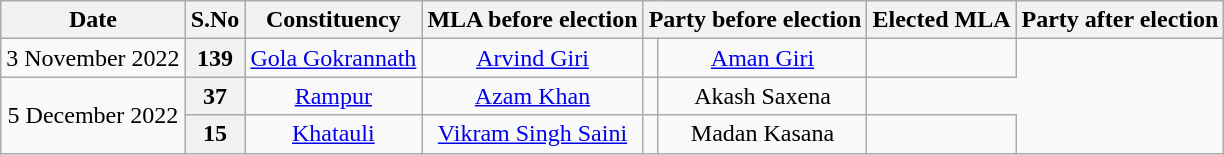<table class="wikitable sortable" style="text-align:center;">
<tr>
<th>Date</th>
<th>S.No</th>
<th>Constituency</th>
<th>MLA before election</th>
<th colspan="2">Party before election</th>
<th>Elected MLA</th>
<th colspan="2">Party after election</th>
</tr>
<tr>
<td>3 November 2022</td>
<th>139</th>
<td><a href='#'>Gola Gokrannath</a></td>
<td><a href='#'>Arvind Giri</a></td>
<td></td>
<td><a href='#'>Aman Giri</a></td>
<td></td>
</tr>
<tr>
<td rowspan=2>5 December 2022</td>
<th>37</th>
<td><a href='#'>Rampur</a></td>
<td><a href='#'>Azam Khan</a></td>
<td></td>
<td>Akash Saxena</td>
</tr>
<tr>
<th>15</th>
<td><a href='#'>Khatauli</a></td>
<td><a href='#'>Vikram Singh Saini</a></td>
<td></td>
<td>Madan Kasana</td>
<td></td>
</tr>
</table>
